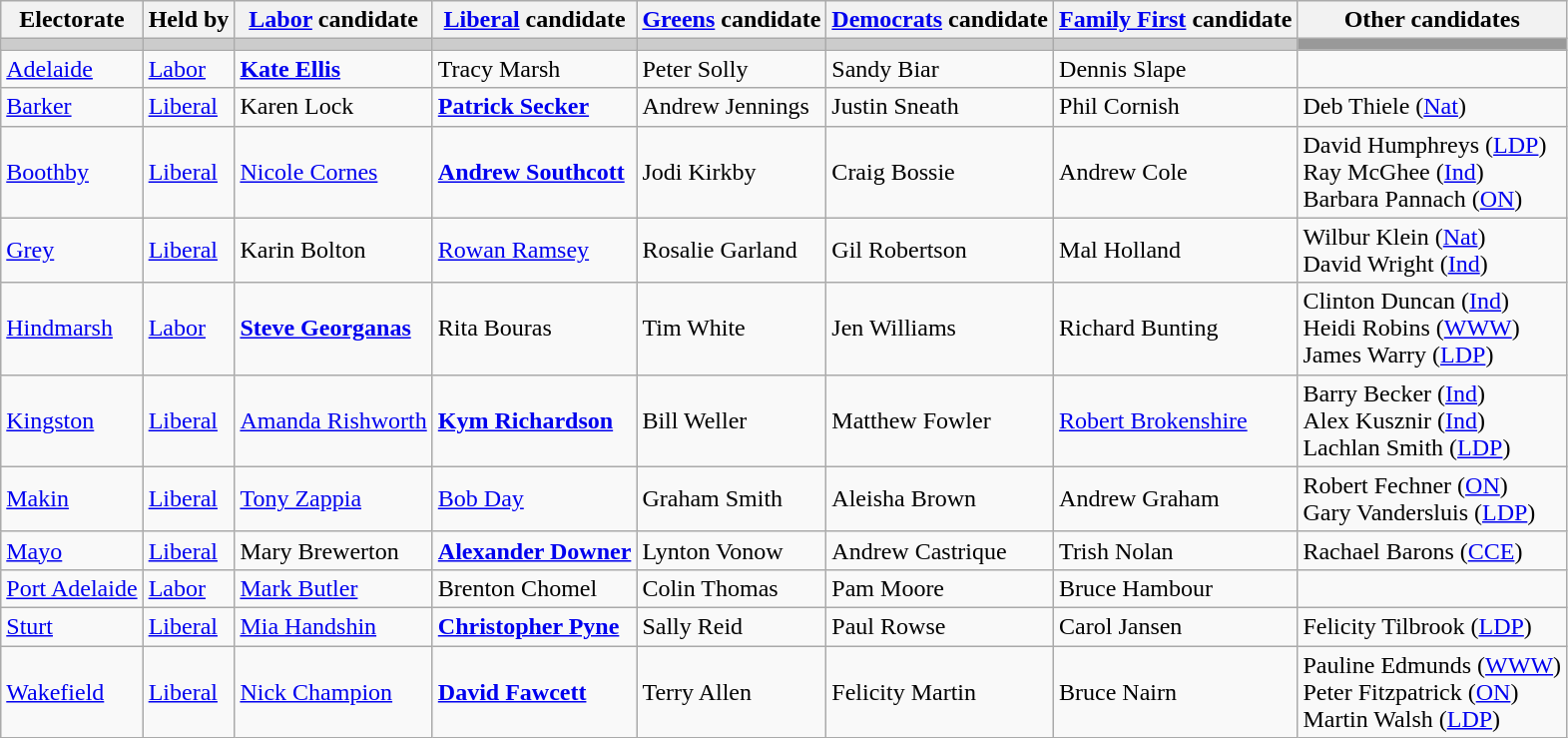<table class="wikitable">
<tr>
<th>Electorate</th>
<th>Held by</th>
<th><a href='#'>Labor</a> candidate</th>
<th><a href='#'>Liberal</a> candidate</th>
<th><a href='#'>Greens</a> candidate</th>
<th><a href='#'>Democrats</a> candidate</th>
<th><a href='#'>Family First</a> candidate</th>
<th>Other candidates</th>
</tr>
<tr style="background:#ccc;">
<td></td>
<td></td>
<td></td>
<td></td>
<td></td>
<td></td>
<td></td>
<td style="background:#999;"></td>
</tr>
<tr>
<td><a href='#'>Adelaide</a></td>
<td><a href='#'>Labor</a></td>
<td><strong><a href='#'>Kate Ellis</a></strong></td>
<td>Tracy Marsh</td>
<td>Peter Solly</td>
<td>Sandy Biar</td>
<td>Dennis Slape</td>
<td></td>
</tr>
<tr>
<td><a href='#'>Barker</a></td>
<td><a href='#'>Liberal</a></td>
<td>Karen Lock</td>
<td><strong><a href='#'>Patrick Secker</a></strong></td>
<td>Andrew Jennings</td>
<td>Justin Sneath</td>
<td>Phil Cornish</td>
<td>Deb Thiele (<a href='#'>Nat</a>)</td>
</tr>
<tr>
<td><a href='#'>Boothby</a></td>
<td><a href='#'>Liberal</a></td>
<td><a href='#'>Nicole Cornes</a></td>
<td><strong><a href='#'>Andrew Southcott</a></strong></td>
<td>Jodi Kirkby</td>
<td>Craig Bossie</td>
<td>Andrew Cole</td>
<td>David Humphreys (<a href='#'>LDP</a>) <br> Ray McGhee (<a href='#'>Ind</a>) <br> Barbara Pannach (<a href='#'>ON</a>)</td>
</tr>
<tr>
<td><a href='#'>Grey</a></td>
<td><a href='#'>Liberal</a></td>
<td>Karin Bolton</td>
<td><a href='#'>Rowan Ramsey</a></td>
<td>Rosalie Garland</td>
<td>Gil Robertson</td>
<td>Mal Holland</td>
<td>Wilbur Klein (<a href='#'>Nat</a>) <br> David Wright (<a href='#'>Ind</a>)</td>
</tr>
<tr>
<td><a href='#'>Hindmarsh</a></td>
<td><a href='#'>Labor</a></td>
<td><strong><a href='#'>Steve Georganas</a></strong></td>
<td>Rita Bouras</td>
<td>Tim White</td>
<td>Jen Williams</td>
<td>Richard Bunting</td>
<td>Clinton Duncan (<a href='#'>Ind</a>) <br> Heidi Robins (<a href='#'>WWW</a>) <br> James Warry (<a href='#'>LDP</a>)</td>
</tr>
<tr>
<td><a href='#'>Kingston</a></td>
<td><a href='#'>Liberal</a></td>
<td><a href='#'>Amanda Rishworth</a></td>
<td><strong><a href='#'>Kym Richardson</a></strong></td>
<td>Bill Weller</td>
<td>Matthew Fowler</td>
<td><a href='#'>Robert Brokenshire</a></td>
<td>Barry Becker (<a href='#'>Ind</a>) <br> Alex Kusznir (<a href='#'>Ind</a>) <br> Lachlan Smith (<a href='#'>LDP</a>)</td>
</tr>
<tr>
<td><a href='#'>Makin</a></td>
<td><a href='#'>Liberal</a></td>
<td><a href='#'>Tony Zappia</a></td>
<td><a href='#'>Bob Day</a></td>
<td>Graham Smith</td>
<td>Aleisha Brown</td>
<td>Andrew Graham</td>
<td>Robert Fechner (<a href='#'>ON</a>) <br> Gary Vandersluis (<a href='#'>LDP</a>)</td>
</tr>
<tr>
<td><a href='#'>Mayo</a></td>
<td><a href='#'>Liberal</a></td>
<td>Mary Brewerton</td>
<td><strong><a href='#'>Alexander Downer</a></strong></td>
<td>Lynton Vonow</td>
<td>Andrew Castrique</td>
<td>Trish Nolan</td>
<td>Rachael Barons (<a href='#'>CCE</a>)</td>
</tr>
<tr>
<td><a href='#'>Port Adelaide</a></td>
<td><a href='#'>Labor</a></td>
<td><a href='#'>Mark Butler</a></td>
<td>Brenton Chomel</td>
<td>Colin Thomas</td>
<td>Pam Moore</td>
<td>Bruce Hambour</td>
<td></td>
</tr>
<tr>
<td><a href='#'>Sturt</a></td>
<td><a href='#'>Liberal</a></td>
<td><a href='#'>Mia Handshin</a></td>
<td><strong><a href='#'>Christopher Pyne</a></strong></td>
<td>Sally Reid</td>
<td>Paul Rowse</td>
<td>Carol Jansen</td>
<td>Felicity Tilbrook (<a href='#'>LDP</a>)</td>
</tr>
<tr>
<td><a href='#'>Wakefield</a></td>
<td><a href='#'>Liberal</a></td>
<td><a href='#'>Nick Champion</a></td>
<td><strong><a href='#'>David Fawcett</a></strong></td>
<td>Terry Allen</td>
<td>Felicity Martin</td>
<td>Bruce Nairn</td>
<td>Pauline Edmunds (<a href='#'>WWW</a>) <br> Peter Fitzpatrick (<a href='#'>ON</a>) <br> Martin Walsh (<a href='#'>LDP</a>)</td>
</tr>
</table>
